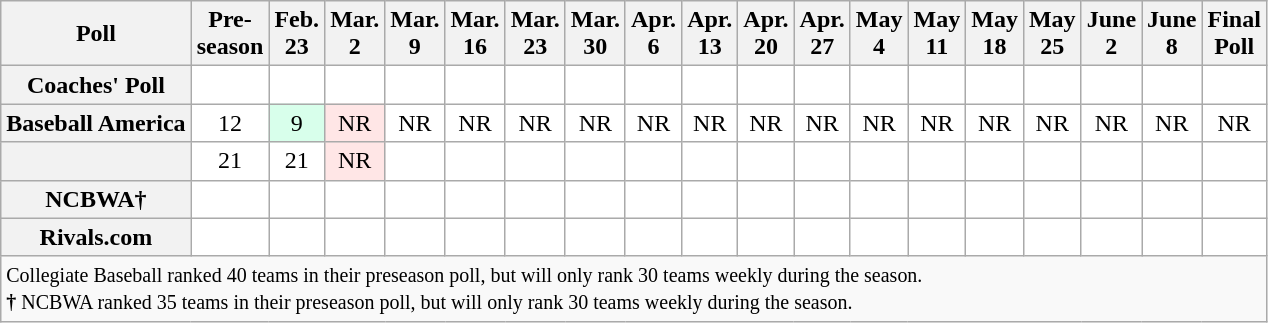<table class="wikitable" style="white-space:nowrap;">
<tr>
<th>Poll</th>
<th>Pre-<br>season</th>
<th>Feb.<br>23</th>
<th>Mar.<br>2</th>
<th>Mar.<br>9</th>
<th>Mar.<br>16</th>
<th>Mar.<br>23</th>
<th>Mar.<br>30</th>
<th>Apr.<br>6</th>
<th>Apr.<br>13</th>
<th>Apr.<br>20</th>
<th>Apr.<br>27</th>
<th>May<br>4</th>
<th>May<br>11</th>
<th>May<br>18</th>
<th>May<br>25</th>
<th>June<br>2</th>
<th>June<br>8</th>
<th>Final<br>Poll</th>
</tr>
<tr style="text-align:center;">
<th>Coaches' Poll</th>
<td style="background:#FFF;"></td>
<td style="background:#FFF;"></td>
<td style="background:#FFF;"></td>
<td style="background:#FFF;"></td>
<td style="background:#FFF;"></td>
<td style="background:#FFF;"></td>
<td style="background:#FFF;"></td>
<td style="background:#FFF;"></td>
<td style="background:#FFF;"></td>
<td style="background:#FFF;"></td>
<td style="background:#FFF;"></td>
<td style="background:#FFF;"></td>
<td style="background:#FFF;"></td>
<td style="background:#FFF;"></td>
<td style="background:#FFF;"></td>
<td style="background:#FFF;"></td>
<td style="background:#FFF;"></td>
<td style="background:#FFF;"></td>
</tr>
<tr style="text-align:center;">
<th>Baseball America</th>
<td style="background:#FFF;">12 </td>
<td style="background:#D8FFEB;">9 </td>
<td style="background:#FFE6E6;">NR </td>
<td style="background:#FFF;">NR </td>
<td style="background:#FFF;">NR </td>
<td style="background:#FFF;">NR </td>
<td style="background:#FFF;">NR </td>
<td style="background:#FFF;">NR </td>
<td style="background:#FFF;">NR </td>
<td style="background:#FFF;">NR </td>
<td style="background:#FFF;">NR </td>
<td style="background:#FFF;">NR </td>
<td style="background:#FFF;">NR </td>
<td style="background:#FFF;">NR </td>
<td style="background:#FFF;">NR </td>
<td style="background:#FFF;">NR </td>
<td style="background:#FFF;">NR </td>
<td style="background:#FFF;">NR </td>
</tr>
<tr style="text-align:center;">
<th></th>
<td style="background:#FFF;">21 </td>
<td style="background:#FFF;">21 </td>
<td style="background:#FFE6E6;">NR </td>
<td style="background:#FFF;"></td>
<td style="background:#FFF;"></td>
<td style="background:#FFF;"></td>
<td style="background:#FFF;"></td>
<td style="background:#FFF;"></td>
<td style="background:#FFF;"></td>
<td style="background:#FFF;"></td>
<td style="background:#FFF;"></td>
<td style="background:#FFF;"></td>
<td style="background:#FFF;"></td>
<td style="background:#FFF;"></td>
<td style="background:#FFF;"></td>
<td style="background:#FFF;"></td>
<td style="background:#FFF;"></td>
<td style="background:#FFF;"></td>
</tr>
<tr style="text-align:center;">
<th>NCBWA†</th>
<td style="background:#FFF;"></td>
<td style="background:#FFF;"></td>
<td style="background:#FFF;"></td>
<td style="background:#FFF;"></td>
<td style="background:#FFF;"></td>
<td style="background:#FFF;"></td>
<td style="background:#FFF;"></td>
<td style="background:#FFF;"></td>
<td style="background:#FFF;"></td>
<td style="background:#FFF;"></td>
<td style="background:#FFF;"></td>
<td style="background:#FFF;"></td>
<td style="background:#FFF;"></td>
<td style="background:#FFF;"></td>
<td style="background:#FFF;"></td>
<td style="background:#FFF;"></td>
<td style="background:#FFF;"></td>
<td style="background:#FFF;"></td>
</tr>
<tr style="text-align:center;">
<th>Rivals.com</th>
<td style="background:#FFF;"></td>
<td style="background:#FFF;"></td>
<td style="background:#FFF;"></td>
<td style="background:#FFF;"></td>
<td style="background:#FFF;"></td>
<td style="background:#FFF;"></td>
<td style="background:#FFF;"></td>
<td style="background:#FFF;"></td>
<td style="background:#FFF;"></td>
<td style="background:#FFF;"></td>
<td style="background:#FFF;"></td>
<td style="background:#FFF;"></td>
<td style="background:#FFF;"></td>
<td style="background:#FFF;"></td>
<td style="background:#FFF;"></td>
<td style="background:#FFF;"></td>
<td style="background:#FFF;"></td>
<td style="background:#FFF;"></td>
</tr>
<tr>
<td colspan="19"><small><strong></strong> Collegiate Baseball ranked 40 teams in their preseason poll, but will only rank 30 teams weekly during the season.<br><strong>†</strong> NCBWA ranked 35 teams in their preseason poll, but will only rank 30 teams weekly during the season.</small></td>
</tr>
</table>
